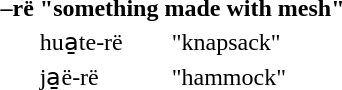<table>
<tr>
<th>–rë</th>
<th colspan="4">"something made with mesh"</th>
</tr>
<tr>
<td></td>
<td>hua̱te-rë</td>
<td colspan="3">"knapsack"</td>
</tr>
<tr>
<td></td>
<td>ja̱ë-rë</td>
<td colspan="3">"hammock"</td>
</tr>
</table>
